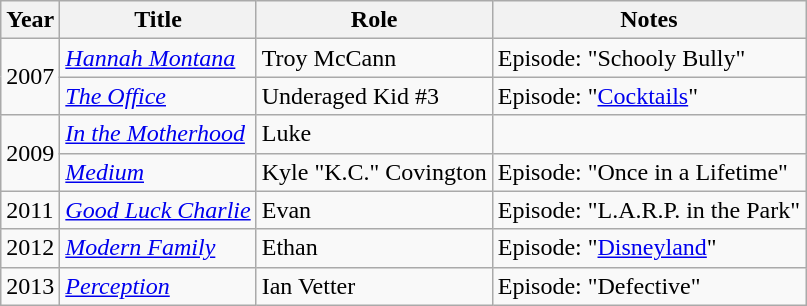<table class="wikitable sortable">
<tr>
<th>Year</th>
<th>Title</th>
<th>Role</th>
<th class="unsortable">Notes</th>
</tr>
<tr>
<td rowspan=2>2007</td>
<td><em><a href='#'>Hannah Montana</a></em></td>
<td>Troy McCann</td>
<td>Episode: "Schooly Bully"</td>
</tr>
<tr>
<td><em><a href='#'>The Office</a></em></td>
<td>Underaged Kid #3</td>
<td>Episode: "<a href='#'>Cocktails</a>"</td>
</tr>
<tr>
<td rowspan=2>2009</td>
<td><em><a href='#'>In the Motherhood</a></em></td>
<td>Luke</td>
<td></td>
</tr>
<tr>
<td><em><a href='#'>Medium</a></em></td>
<td>Kyle "K.C." Covington</td>
<td>Episode: "Once in a Lifetime"</td>
</tr>
<tr>
<td>2011</td>
<td><em><a href='#'>Good Luck Charlie</a></em></td>
<td>Evan</td>
<td>Episode: "L.A.R.P. in the Park"</td>
</tr>
<tr>
<td>2012</td>
<td><em><a href='#'>Modern Family</a></em></td>
<td>Ethan</td>
<td>Episode: "<a href='#'>Disneyland</a>"</td>
</tr>
<tr>
<td>2013</td>
<td><em><a href='#'>Perception</a></em></td>
<td>Ian Vetter</td>
<td>Episode: "Defective"</td>
</tr>
</table>
